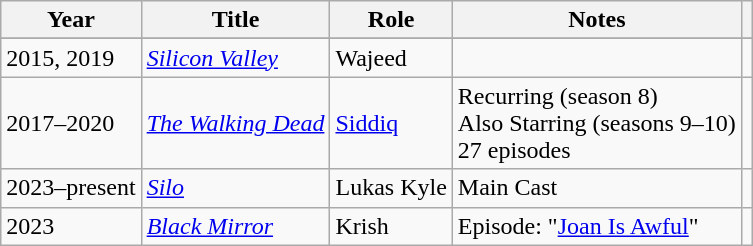<table class="wikitable plainrowheaders sortable">
<tr>
<th scope="col">Year</th>
<th scope="col">Title</th>
<th scope="col">Role</th>
<th scope="col" class="unsortable">Notes</th>
<th scope="col" class="unsortable"></th>
</tr>
<tr>
</tr>
<tr>
<td>2015, 2019</td>
<td><em><a href='#'>Silicon Valley</a></em></td>
<td>Wajeed</td>
<td></td>
<td></td>
</tr>
<tr>
<td>2017–2020</td>
<td><em><a href='#'>The Walking Dead</a></em></td>
<td><a href='#'>Siddiq</a></td>
<td>Recurring (season 8) <br> Also Starring (seasons 9–10) <br> 27 episodes</td>
<td></td>
</tr>
<tr>
<td>2023–present</td>
<td><em><a href='#'>Silo</a></em></td>
<td>Lukas Kyle</td>
<td>Main Cast</td>
<td></td>
</tr>
<tr>
<td>2023</td>
<td><em><a href='#'>Black Mirror</a></em></td>
<td>Krish</td>
<td>Episode: "<a href='#'>Joan Is Awful</a>"</td>
</tr>
</table>
